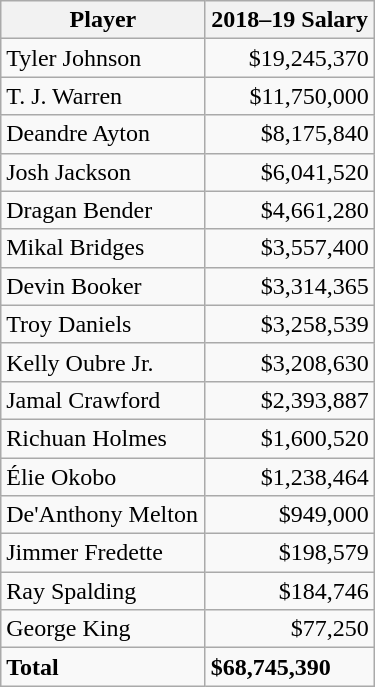<table style="width:250px;" class="wikitable sortable sortable">
<tr>
<th style=>Player</th>
<th style=>2018–19 Salary</th>
</tr>
<tr>
<td>Tyler Johnson</td>
<td style="text-align:right;">$19,245,370</td>
</tr>
<tr>
<td>T. J. Warren</td>
<td style="text-align:right;">$11,750,000</td>
</tr>
<tr>
<td>Deandre Ayton</td>
<td style="text-align:right;">$8,175,840</td>
</tr>
<tr>
<td>Josh Jackson</td>
<td style="text-align:right;">$6,041,520</td>
</tr>
<tr>
<td>Dragan Bender</td>
<td style="text-align:right;">$4,661,280</td>
</tr>
<tr>
<td>Mikal Bridges</td>
<td style="text-align:right;">$3,557,400</td>
</tr>
<tr>
<td>Devin Booker</td>
<td style="text-align:right;">$3,314,365</td>
</tr>
<tr>
<td>Troy Daniels</td>
<td style="text-align:right;">$3,258,539</td>
</tr>
<tr>
<td>Kelly Oubre Jr.</td>
<td style="text-align:right;">$3,208,630</td>
</tr>
<tr>
<td>Jamal Crawford</td>
<td style="text-align:right;">$2,393,887</td>
</tr>
<tr>
<td>Richuan Holmes</td>
<td style="text-align:right;">$1,600,520</td>
</tr>
<tr>
<td>Élie Okobo</td>
<td style="text-align:right;">$1,238,464</td>
</tr>
<tr>
<td>De'Anthony Melton</td>
<td style="text-align:right;">$949,000</td>
</tr>
<tr>
<td>Jimmer Fredette</td>
<td style="text-align:right;">$198,579</td>
</tr>
<tr>
<td>Ray Spalding</td>
<td style="text-align:right;">$184,746</td>
</tr>
<tr>
<td>George King</td>
<td style="text-align:right;">$77,250</td>
</tr>
<tr class="sortbottom">
<td style=><strong>Total</strong></td>
<td style=><strong>$68,745,390</strong></td>
</tr>
</table>
